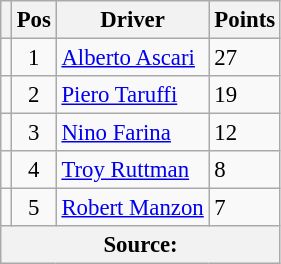<table class="wikitable" style="font-size: 95%;">
<tr>
<th></th>
<th>Pos</th>
<th>Driver</th>
<th>Points</th>
</tr>
<tr>
<td align="left"></td>
<td align="center">1</td>
<td> <a href='#'>Alberto Ascari</a></td>
<td align="left">27</td>
</tr>
<tr>
<td align="left"></td>
<td align="center">2</td>
<td> <a href='#'>Piero Taruffi</a></td>
<td align="left">19</td>
</tr>
<tr>
<td align="left"></td>
<td align="center">3</td>
<td> <a href='#'>Nino Farina</a></td>
<td align="left">12</td>
</tr>
<tr>
<td align="left"></td>
<td align="center">4</td>
<td> <a href='#'>Troy Ruttman</a></td>
<td align="left">8</td>
</tr>
<tr>
<td align="left"></td>
<td align="center">5</td>
<td> <a href='#'>Robert Manzon</a></td>
<td align="left">7</td>
</tr>
<tr>
<th colspan=4>Source: </th>
</tr>
</table>
